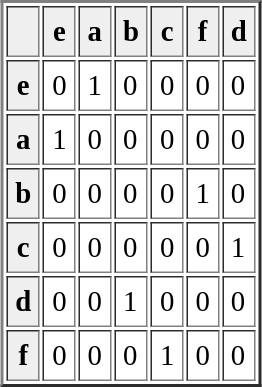<table border="2" cellpadding="5" align="center">
<tr>
<th style="background:#efefef;"></th>
<th style="background:#efefef;"><big>e</big></th>
<th style="background:#efefef;"><big>a</big></th>
<th style="background:#efefef;"><big>b</big></th>
<th style="background:#efefef;"><big>c</big></th>
<th style="background:#efefef;"><big>f</big></th>
<th style="background:#efefef;"><big>d</big></th>
</tr>
<tr>
<th style="background:#efefef;"><big>e</big></th>
<td><big>0</big></td>
<td><big>1</big></td>
<td><big>0</big></td>
<td><big>0</big></td>
<td><big>0</big></td>
<td><big>0</big></td>
</tr>
<tr>
<th style="background:#efefef;"><big>a</big></th>
<td><big>1</big></td>
<td><big>0</big></td>
<td><big>0</big></td>
<td><big>0</big></td>
<td><big>0</big></td>
<td><big>0</big></td>
</tr>
<tr>
<th style="background:#efefef;"><big>b</big></th>
<td><big>0</big></td>
<td><big>0</big></td>
<td><big>0</big></td>
<td><big>0</big></td>
<td><big>1</big></td>
<td><big>0</big></td>
</tr>
<tr>
<th style="background:#efefef;"><big>c</big></th>
<td><big>0</big></td>
<td><big>0</big></td>
<td><big>0</big></td>
<td><big>0</big></td>
<td><big>0</big></td>
<td><big>1</big></td>
</tr>
<tr>
<th style="background:#efefef;"><big>d</big></th>
<td><big>0</big></td>
<td><big>0</big></td>
<td><big>1</big></td>
<td><big>0</big></td>
<td><big>0</big></td>
<td><big>0</big></td>
</tr>
<tr>
<th style="background:#efefef;"><big>f</big></th>
<td><big>0</big></td>
<td><big>0</big></td>
<td><big>0</big></td>
<td><big>1</big></td>
<td><big>0</big></td>
<td><big>0</big></td>
</tr>
</table>
